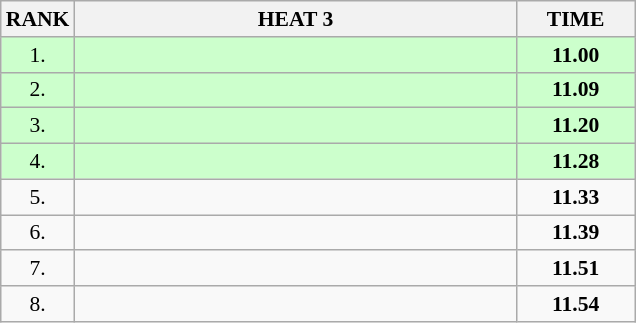<table class="wikitable" style="border-collapse: collapse; font-size: 90%;">
<tr>
<th>RANK</th>
<th style="width: 20em">HEAT 3</th>
<th style="width: 5em">TIME</th>
</tr>
<tr style="background:#ccffcc;">
<td align="center">1.</td>
<td></td>
<td align="center"><strong>11.00</strong></td>
</tr>
<tr style="background:#ccffcc;">
<td align="center">2.</td>
<td></td>
<td align="center"><strong>11.09</strong></td>
</tr>
<tr style="background:#ccffcc;">
<td align="center">3.</td>
<td></td>
<td align="center"><strong>11.20</strong></td>
</tr>
<tr style="background:#ccffcc;">
<td align="center">4.</td>
<td></td>
<td align="center"><strong>11.28</strong></td>
</tr>
<tr>
<td align="center">5.</td>
<td></td>
<td align="center"><strong>11.33</strong></td>
</tr>
<tr>
<td align="center">6.</td>
<td></td>
<td align="center"><strong>11.39</strong></td>
</tr>
<tr>
<td align="center">7.</td>
<td></td>
<td align="center"><strong>11.51</strong></td>
</tr>
<tr>
<td align="center">8.</td>
<td></td>
<td align="center"><strong>11.54</strong></td>
</tr>
</table>
